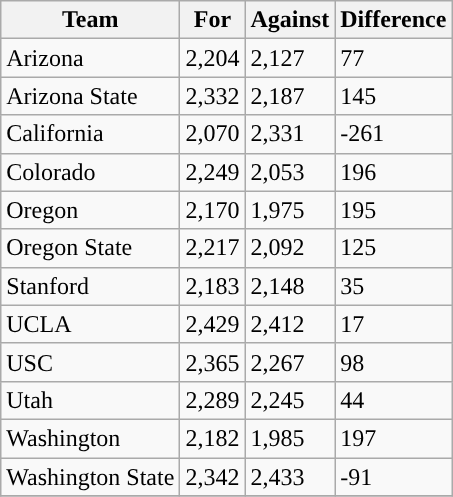<table class="wikitable sortable">
<tr>
<th scope="col">Team</th>
<th scope="col">For</th>
<th scope="col">Against</th>
<th scope="col">Difference</th>
</tr>
<tr>
<td>Arizona</td>
<td>2,204</td>
<td>2,127</td>
<td>77</td>
</tr>
<tr>
<td>Arizona State</td>
<td>2,332</td>
<td>2,187</td>
<td>145</td>
</tr>
<tr>
<td>California</td>
<td>2,070</td>
<td>2,331</td>
<td>-261</td>
</tr>
<tr>
<td>Colorado</td>
<td>2,249</td>
<td>2,053</td>
<td>196</td>
</tr>
<tr>
<td>Oregon</td>
<td>2,170</td>
<td>1,975</td>
<td>195</td>
</tr>
<tr>
<td>Oregon State</td>
<td>2,217</td>
<td>2,092</td>
<td>125</td>
</tr>
<tr>
<td>Stanford</td>
<td>2,183</td>
<td>2,148</td>
<td>35</td>
</tr>
<tr>
<td>UCLA</td>
<td>2,429</td>
<td>2,412</td>
<td>17</td>
</tr>
<tr>
<td>USC</td>
<td>2,365</td>
<td>2,267</td>
<td>98</td>
</tr>
<tr>
<td>Utah</td>
<td>2,289</td>
<td>2,245</td>
<td>44</td>
</tr>
<tr>
<td>Washington</td>
<td>2,182</td>
<td>1,985</td>
<td>197</td>
</tr>
<tr>
<td>Washington State</td>
<td>2,342</td>
<td>2,433</td>
<td>-91</td>
</tr>
<tr>
</tr>
</table>
